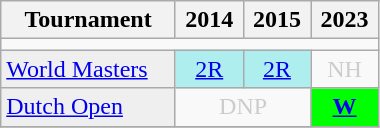<table class="wikitable" style="width:20%; margin:0">
<tr>
<th>Tournament</th>
<th>2014</th>
<th>2015</th>
<th>2023</th>
</tr>
<tr>
<td colspan="31" align="left"><strong></strong></td>
</tr>
<tr>
<td style="background:#efefef;" align=left><a href='#'>World Masters</a></td>
<td style="text-align:center; background:#afeeee;"><a href='#'>2R</a></td>
<td style="text-align:center; background:#afeeee;"><a href='#'>2R</a></td>
<td style="text-align:center; color:#ccc;">NH</td>
</tr>
<tr>
<td style="background:#efefef;"><a href='#'>Dutch Open</a></td>
<td colspan="2" style="text-align:center; color:#ccc;">DNP</td>
<td style="text-align:center; background:lime;"><strong><a href='#'>W</a></strong></td>
</tr>
<tr>
</tr>
</table>
